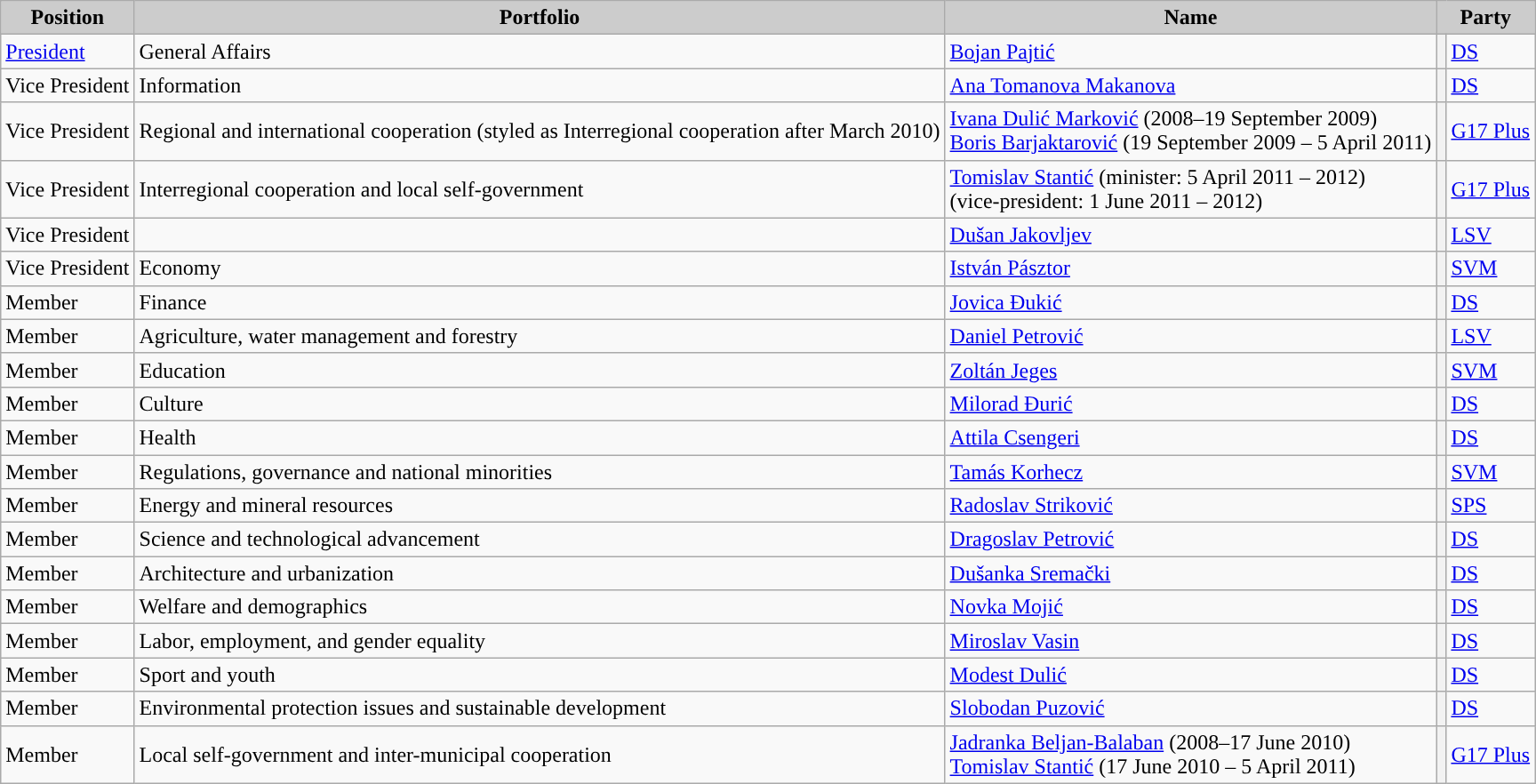<table class="wikitable">
<tr>
<th colspan="1" style="background-color:#CCCCCC;">Position</th>
<th colspan="1" style="background-color:#CCCCCC;">Portfolio</th>
<th colspan="1" style="background-color:#CCCCCC;">Name</th>
<th colspan="2" style="background-color:#CCCCCC;">Party</th>
</tr>
<tr>
<td><a href='#'>President</a></td>
<td>General Affairs</td>
<td><a href='#'>Bojan Pajtić</a></td>
<th style="background:"></th>
<td><a href='#'>DS</a></td>
</tr>
<tr>
<td>Vice President</td>
<td>Information</td>
<td><a href='#'>Ana Tomanova Makanova</a></td>
<th style="background:"></th>
<td><a href='#'>DS</a></td>
</tr>
<tr>
<td>Vice President</td>
<td>Regional and international cooperation (styled as Interregional cooperation after March 2010)</td>
<td><a href='#'>Ivana Dulić Marković</a> (2008–19 September 2009)<br><a href='#'>Boris Barjaktarović</a> (19 September 2009 – 5 April 2011)</td>
<th style="background:"></th>
<td><a href='#'>G17 Plus</a></td>
</tr>
<tr>
<td>Vice President</td>
<td>Interregional cooperation and local self-government</td>
<td><a href='#'>Tomislav Stantić</a> (minister: 5 April 2011 – 2012)<br>(vice-president: 1 June 2011 – 2012)</td>
<th style="background:"></th>
<td><a href='#'>G17 Plus</a></td>
</tr>
<tr>
<td>Vice President</td>
<td></td>
<td><a href='#'>Dušan Jakovljev</a></td>
<th style="background:"></th>
<td><a href='#'>LSV</a></td>
</tr>
<tr>
<td>Vice President</td>
<td>Economy</td>
<td><a href='#'>István Pásztor</a></td>
<th style="background:"></th>
<td><a href='#'>SVM</a></td>
</tr>
<tr>
<td>Member</td>
<td>Finance</td>
<td><a href='#'>Jovica Đukić</a></td>
<th style="background:"></th>
<td><a href='#'>DS</a></td>
</tr>
<tr>
<td>Member</td>
<td>Agriculture, water management and forestry</td>
<td><a href='#'>Daniel Petrović</a></td>
<th style="background:"></th>
<td><a href='#'>LSV</a></td>
</tr>
<tr>
<td>Member</td>
<td>Education</td>
<td><a href='#'>Zoltán Jeges</a></td>
<th style="background:"></th>
<td><a href='#'>SVM</a></td>
</tr>
<tr>
<td>Member</td>
<td>Culture</td>
<td><a href='#'>Milorad Đurić</a></td>
<th style="background:"></th>
<td><a href='#'>DS</a></td>
</tr>
<tr>
<td>Member</td>
<td>Health</td>
<td><a href='#'>Attila Csengeri</a></td>
<th style="background:"></th>
<td><a href='#'>DS</a></td>
</tr>
<tr>
<td>Member</td>
<td>Regulations, governance and national minorities</td>
<td><a href='#'>Tamás Korhecz</a></td>
<th style="background:"></th>
<td><a href='#'>SVM</a></td>
</tr>
<tr>
<td>Member</td>
<td>Energy and mineral resources</td>
<td><a href='#'>Radoslav Striković</a></td>
<th style="background:"></th>
<td><a href='#'>SPS</a></td>
</tr>
<tr>
<td>Member</td>
<td>Science and technological advancement</td>
<td><a href='#'>Dragoslav Petrović</a></td>
<th style="background:"></th>
<td><a href='#'>DS</a></td>
</tr>
<tr>
<td>Member</td>
<td>Architecture and urbanization</td>
<td><a href='#'>Dušanka Sremački</a></td>
<th style="background:"></th>
<td><a href='#'>DS</a></td>
</tr>
<tr>
<td>Member</td>
<td>Welfare and demographics</td>
<td><a href='#'>Novka Mojić</a></td>
<th style="background:"></th>
<td><a href='#'>DS</a></td>
</tr>
<tr>
<td>Member</td>
<td>Labor, employment, and gender equality</td>
<td><a href='#'>Miroslav Vasin</a></td>
<th style="background:"></th>
<td><a href='#'>DS</a></td>
</tr>
<tr>
<td>Member</td>
<td>Sport and youth</td>
<td><a href='#'>Modest Dulić</a></td>
<th style="background:"></th>
<td><a href='#'>DS</a></td>
</tr>
<tr>
<td>Member</td>
<td>Environmental protection issues and sustainable development</td>
<td><a href='#'>Slobodan Puzović</a></td>
<th style="background:"></th>
<td><a href='#'>DS</a></td>
</tr>
<tr>
<td>Member</td>
<td>Local self-government and inter-municipal cooperation</td>
<td><a href='#'>Jadranka Beljan-Balaban</a> (2008–17 June 2010)<br><a href='#'>Tomislav Stantić</a> (17 June 2010 – 5 April 2011)</td>
<th style="background:"></th>
<td><a href='#'>G17 Plus</a></td>
</tr>
</table>
